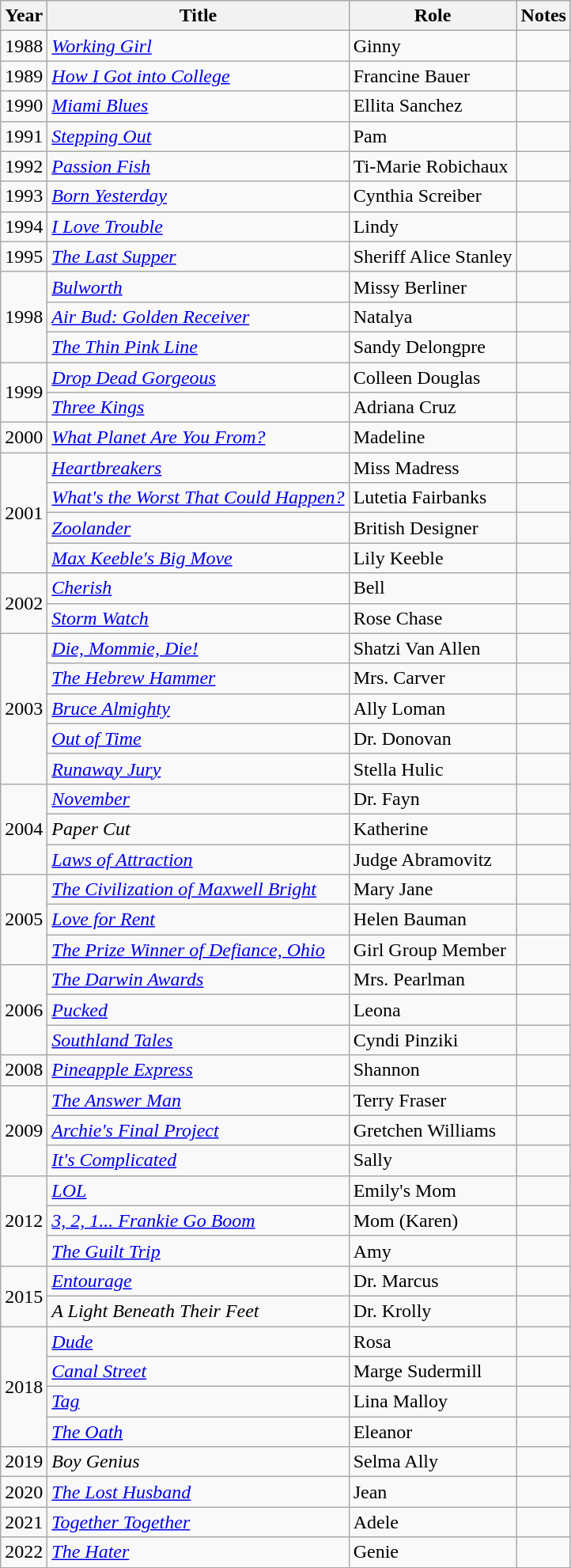<table class="wikitable">
<tr>
<th>Year</th>
<th>Title</th>
<th>Role</th>
<th>Notes</th>
</tr>
<tr>
<td>1988</td>
<td><em><a href='#'>Working Girl</a></em></td>
<td>Ginny</td>
<td></td>
</tr>
<tr>
<td>1989</td>
<td><em><a href='#'>How I Got into College</a></em></td>
<td>Francine Bauer</td>
<td></td>
</tr>
<tr>
<td>1990</td>
<td><em><a href='#'>Miami Blues</a></em></td>
<td>Ellita Sanchez</td>
<td></td>
</tr>
<tr>
<td>1991</td>
<td><em><a href='#'>Stepping Out</a></em></td>
<td>Pam</td>
<td></td>
</tr>
<tr>
<td>1992</td>
<td><em><a href='#'>Passion Fish</a></em></td>
<td>Ti-Marie Robichaux</td>
<td></td>
</tr>
<tr>
<td>1993</td>
<td><em><a href='#'>Born Yesterday</a></em></td>
<td>Cynthia Screiber</td>
<td></td>
</tr>
<tr>
<td>1994</td>
<td><em><a href='#'>I Love Trouble</a></em></td>
<td>Lindy</td>
<td></td>
</tr>
<tr>
<td>1995</td>
<td><em><a href='#'>The Last Supper</a></em></td>
<td>Sheriff Alice Stanley</td>
<td></td>
</tr>
<tr>
<td rowspan="3">1998</td>
<td><em><a href='#'>Bulworth</a></em></td>
<td>Missy Berliner</td>
<td></td>
</tr>
<tr>
<td><em><a href='#'>Air Bud: Golden Receiver</a></em></td>
<td>Natalya</td>
<td></td>
</tr>
<tr>
<td><em><a href='#'>The Thin Pink Line</a></em></td>
<td>Sandy Delongpre</td>
<td></td>
</tr>
<tr>
<td rowspan="2">1999</td>
<td><em><a href='#'>Drop Dead Gorgeous</a></em></td>
<td>Colleen Douglas</td>
<td></td>
</tr>
<tr>
<td><em><a href='#'>Three Kings</a></em></td>
<td>Adriana Cruz</td>
<td></td>
</tr>
<tr>
<td>2000</td>
<td><em><a href='#'>What Planet Are You From?</a></em></td>
<td>Madeline</td>
<td></td>
</tr>
<tr>
<td rowspan="4">2001</td>
<td><em><a href='#'>Heartbreakers</a></em></td>
<td>Miss Madress</td>
<td></td>
</tr>
<tr>
<td><em><a href='#'>What's the Worst That Could Happen?</a></em></td>
<td>Lutetia Fairbanks</td>
<td></td>
</tr>
<tr>
<td><em><a href='#'>Zoolander</a></em></td>
<td>British Designer</td>
<td></td>
</tr>
<tr>
<td><em><a href='#'>Max Keeble's Big Move</a></em></td>
<td>Lily Keeble</td>
<td></td>
</tr>
<tr>
<td rowspan="2">2002</td>
<td><em><a href='#'>Cherish</a></em></td>
<td>Bell</td>
<td></td>
</tr>
<tr>
<td><em><a href='#'>Storm Watch</a></em></td>
<td>Rose Chase</td>
<td></td>
</tr>
<tr>
<td rowspan="5">2003</td>
<td><em><a href='#'>Die, Mommie, Die!</a></em></td>
<td>Shatzi Van Allen</td>
<td></td>
</tr>
<tr>
<td><em><a href='#'>The Hebrew Hammer</a></em></td>
<td>Mrs. Carver</td>
<td></td>
</tr>
<tr>
<td><em><a href='#'>Bruce Almighty</a></em></td>
<td>Ally Loman</td>
<td></td>
</tr>
<tr>
<td><em><a href='#'>Out of Time</a></em></td>
<td>Dr. Donovan</td>
<td></td>
</tr>
<tr>
<td><em><a href='#'>Runaway Jury</a></em></td>
<td>Stella Hulic</td>
<td></td>
</tr>
<tr>
<td rowspan="3">2004</td>
<td><em><a href='#'>November</a></em></td>
<td>Dr. Fayn</td>
<td></td>
</tr>
<tr>
<td><em>Paper Cut</em></td>
<td>Katherine</td>
<td></td>
</tr>
<tr>
<td><em><a href='#'>Laws of Attraction</a></em></td>
<td>Judge Abramovitz</td>
<td></td>
</tr>
<tr>
<td rowspan="3">2005</td>
<td><em><a href='#'>The Civilization of Maxwell Bright</a></em></td>
<td>Mary Jane</td>
<td></td>
</tr>
<tr>
<td><em><a href='#'>Love for Rent</a></em></td>
<td>Helen Bauman</td>
<td></td>
</tr>
<tr>
<td><em><a href='#'>The Prize Winner of Defiance, Ohio</a></em></td>
<td>Girl Group Member</td>
<td></td>
</tr>
<tr>
<td rowspan="3">2006</td>
<td><a href='#'><em>The Darwin Awards</em></a></td>
<td>Mrs. Pearlman</td>
<td></td>
</tr>
<tr>
<td><em><a href='#'>Pucked</a></em></td>
<td>Leona</td>
<td></td>
</tr>
<tr>
<td><em><a href='#'>Southland Tales</a></em></td>
<td>Cyndi Pinziki</td>
<td></td>
</tr>
<tr>
<td>2008</td>
<td><em><a href='#'>Pineapple Express</a></em></td>
<td>Shannon</td>
<td></td>
</tr>
<tr>
<td rowspan="3">2009</td>
<td><a href='#'><em>The Answer Man</em></a></td>
<td>Terry Fraser</td>
<td></td>
</tr>
<tr>
<td><em><a href='#'>Archie's Final Project</a></em></td>
<td>Gretchen Williams</td>
<td></td>
</tr>
<tr>
<td><em><a href='#'>It's Complicated</a></em></td>
<td>Sally</td>
<td></td>
</tr>
<tr>
<td rowspan="3">2012</td>
<td><a href='#'><em>LOL</em></a></td>
<td>Emily's Mom</td>
<td></td>
</tr>
<tr>
<td><em><a href='#'>3, 2, 1... Frankie Go Boom</a></em></td>
<td>Mom (Karen)</td>
<td></td>
</tr>
<tr>
<td><em><a href='#'>The Guilt Trip</a></em></td>
<td>Amy</td>
<td></td>
</tr>
<tr>
<td rowspan="2">2015</td>
<td><em><a href='#'>Entourage</a></em></td>
<td>Dr. Marcus</td>
<td></td>
</tr>
<tr>
<td><em>A Light Beneath Their Feet</em></td>
<td>Dr. Krolly</td>
<td></td>
</tr>
<tr>
<td rowspan="4">2018</td>
<td><a href='#'><em>Dude</em></a></td>
<td>Rosa</td>
<td></td>
</tr>
<tr>
<td><em><a href='#'>Canal Street</a></em></td>
<td>Marge Sudermill</td>
<td></td>
</tr>
<tr>
<td><em><a href='#'>Tag</a></em></td>
<td>Lina Malloy</td>
<td></td>
</tr>
<tr>
<td><em><a href='#'>The Oath</a></em></td>
<td>Eleanor</td>
<td></td>
</tr>
<tr>
<td>2019</td>
<td><em>Boy Genius</em></td>
<td>Selma Ally</td>
<td></td>
</tr>
<tr>
<td>2020</td>
<td><em><a href='#'>The Lost Husband</a></em></td>
<td>Jean</td>
<td></td>
</tr>
<tr>
<td>2021</td>
<td><em><a href='#'>Together Together</a></em></td>
<td>Adele</td>
<td></td>
</tr>
<tr>
<td>2022</td>
<td><em><a href='#'>The Hater</a></em></td>
<td>Genie</td>
<td></td>
</tr>
</table>
